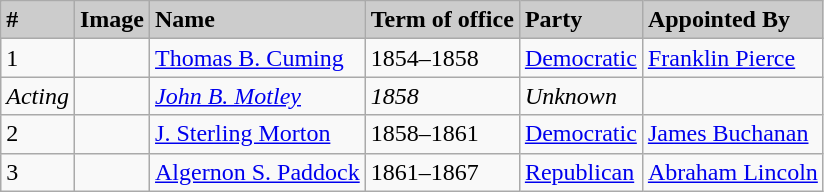<table class="wikitable">
<tr>
<td bgcolor=#cccccc><strong>#</strong></td>
<td bgcolor=#cccccc><strong>Image</strong></td>
<td bgcolor=#cccccc><strong>Name</strong></td>
<td bgcolor=#cccccc><strong>Term of office</strong></td>
<td bgcolor=#cccccc><strong>Party</strong></td>
<td bgcolor=#cccccc><strong>Appointed By</strong></td>
</tr>
<tr>
<td>1</td>
<td></td>
<td><a href='#'>Thomas B. Cuming</a></td>
<td>1854–1858</td>
<td><a href='#'>Democratic</a></td>
<td><a href='#'>Franklin Pierce</a></td>
</tr>
<tr>
<td><em>Acting</em></td>
<td></td>
<td><em><a href='#'>John B. Motley</a></em></td>
<td><em>1858</em></td>
<td><em>Unknown</em></td>
<td></td>
</tr>
<tr>
<td>2</td>
<td></td>
<td><a href='#'>J. Sterling Morton</a></td>
<td>1858–1861</td>
<td><a href='#'>Democratic</a></td>
<td><a href='#'>James Buchanan</a></td>
</tr>
<tr>
<td>3</td>
<td></td>
<td><a href='#'>Algernon S. Paddock</a></td>
<td>1861–1867</td>
<td><a href='#'>Republican</a></td>
<td><a href='#'>Abraham Lincoln</a></td>
</tr>
</table>
